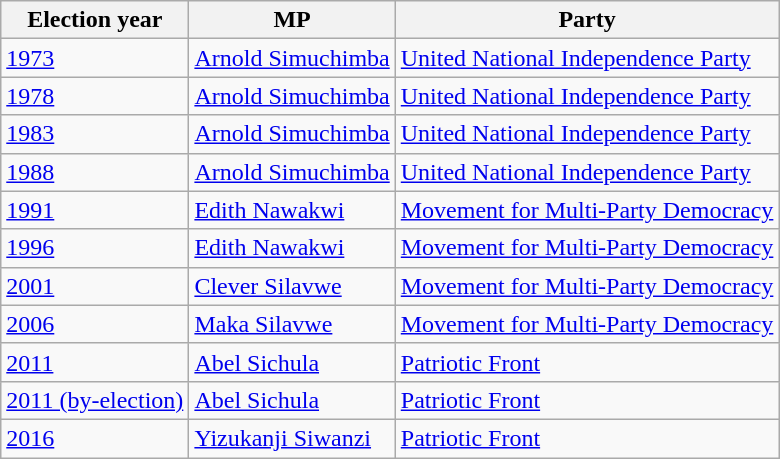<table class=wikitable>
<tr>
<th>Election year</th>
<th>MP</th>
<th>Party</th>
</tr>
<tr>
<td><a href='#'>1973</a></td>
<td><a href='#'>Arnold Simuchimba</a></td>
<td><a href='#'>United National Independence Party</a></td>
</tr>
<tr>
<td><a href='#'>1978</a></td>
<td><a href='#'>Arnold Simuchimba</a></td>
<td><a href='#'>United National Independence Party</a></td>
</tr>
<tr>
<td><a href='#'>1983</a></td>
<td><a href='#'>Arnold Simuchimba</a></td>
<td><a href='#'>United National Independence Party</a></td>
</tr>
<tr>
<td><a href='#'>1988</a></td>
<td><a href='#'>Arnold Simuchimba</a></td>
<td><a href='#'>United National Independence Party</a></td>
</tr>
<tr>
<td><a href='#'>1991</a></td>
<td><a href='#'>Edith Nawakwi</a></td>
<td><a href='#'>Movement for Multi-Party Democracy</a></td>
</tr>
<tr>
<td><a href='#'>1996</a></td>
<td><a href='#'>Edith Nawakwi</a></td>
<td><a href='#'>Movement for Multi-Party Democracy</a></td>
</tr>
<tr>
<td><a href='#'>2001</a></td>
<td><a href='#'>Clever Silavwe</a></td>
<td><a href='#'>Movement for Multi-Party Democracy</a></td>
</tr>
<tr>
<td><a href='#'>2006</a></td>
<td><a href='#'>Maka Silavwe</a></td>
<td><a href='#'>Movement for Multi-Party Democracy</a></td>
</tr>
<tr>
<td><a href='#'>2011</a></td>
<td><a href='#'>Abel Sichula</a></td>
<td><a href='#'>Patriotic Front</a></td>
</tr>
<tr>
<td><a href='#'>2011 (by-election)</a></td>
<td><a href='#'>Abel Sichula</a></td>
<td><a href='#'>Patriotic Front</a></td>
</tr>
<tr>
<td><a href='#'>2016</a></td>
<td><a href='#'>Yizukanji Siwanzi</a></td>
<td><a href='#'>Patriotic Front</a></td>
</tr>
</table>
